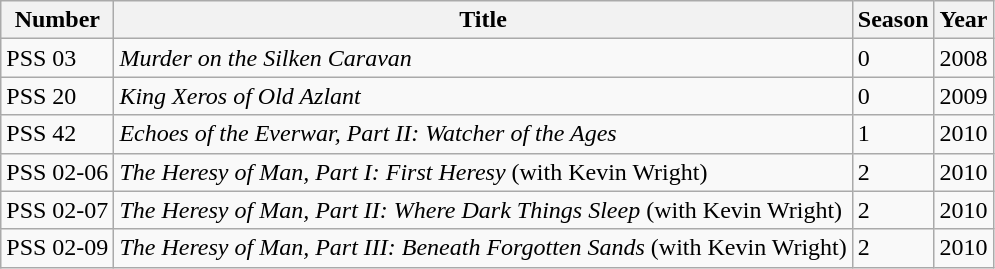<table class="wikitable">
<tr>
<th>Number</th>
<th>Title</th>
<th>Season</th>
<th>Year</th>
</tr>
<tr>
<td>PSS 03</td>
<td><em>Murder on the Silken Caravan</em></td>
<td>0</td>
<td>2008</td>
</tr>
<tr>
<td>PSS 20</td>
<td><em>King Xeros of Old Azlant</em></td>
<td>0</td>
<td>2009</td>
</tr>
<tr>
<td>PSS 42</td>
<td><em>Echoes of the Everwar, Part II: Watcher of the Ages</em></td>
<td>1</td>
<td>2010</td>
</tr>
<tr>
<td>PSS 02-06</td>
<td><em>The Heresy of Man, Part I: First Heresy</em> (with Kevin Wright)</td>
<td>2</td>
<td>2010</td>
</tr>
<tr>
<td>PSS 02-07</td>
<td><em>The Heresy of Man, Part II: Where Dark Things Sleep</em> (with Kevin Wright)</td>
<td>2</td>
<td>2010</td>
</tr>
<tr>
<td>PSS 02-09</td>
<td><em>The Heresy of Man, Part III: Beneath Forgotten Sands</em> (with Kevin Wright)</td>
<td>2</td>
<td>2010</td>
</tr>
</table>
